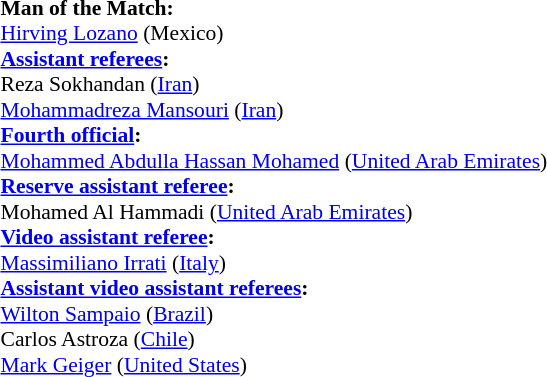<table style="width:100%; font-size:90%;">
<tr>
<td><br><strong>Man of the Match:</strong>
<br><a href='#'>Hirving Lozano</a> (Mexico)<br><strong><a href='#'>Assistant referees</a>:</strong>
<br>Reza Sokhandan (<a href='#'>Iran</a>)
<br><a href='#'>Mohammadreza Mansouri</a> (<a href='#'>Iran</a>)
<br><strong><a href='#'>Fourth official</a>:</strong>
<br><a href='#'>Mohammed Abdulla Hassan Mohamed</a> (<a href='#'>United Arab Emirates</a>)
<br><strong><a href='#'>Reserve assistant referee</a>:</strong>
<br>Mohamed Al Hammadi (<a href='#'>United Arab Emirates</a>)
<br><strong><a href='#'>Video assistant referee</a>:</strong>
<br><a href='#'>Massimiliano Irrati</a> (<a href='#'>Italy</a>)
<br><strong><a href='#'>Assistant video assistant referees</a>:</strong>
<br><a href='#'>Wilton Sampaio</a> (<a href='#'>Brazil</a>)
<br>Carlos Astroza (<a href='#'>Chile</a>)
<br><a href='#'>Mark Geiger</a> (<a href='#'>United States</a>)</td>
</tr>
</table>
